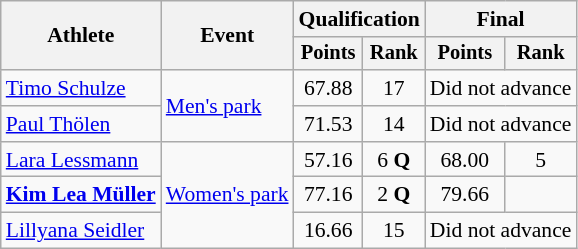<table class=wikitable style="font-size:90%">
<tr>
<th rowspan="2">Athlete</th>
<th rowspan="2">Event</th>
<th colspan="2">Qualification</th>
<th colspan="2">Final</th>
</tr>
<tr style="font-size:95%">
<th>Points</th>
<th>Rank</th>
<th>Points</th>
<th>Rank</th>
</tr>
<tr align=center>
<td align=left><a href='#'>Timo Schulze</a></td>
<td align=left rowspan=2><a href='#'>Men's park</a></td>
<td>67.88</td>
<td>17</td>
<td colspan=2>Did not advance</td>
</tr>
<tr align=center>
<td align=left><a href='#'>Paul Thölen</a></td>
<td>71.53</td>
<td>14</td>
<td colspan=2>Did not advance</td>
</tr>
<tr align=center>
<td align=left><a href='#'>Lara Lessmann</a></td>
<td align=left rowspan=3><a href='#'>Women's park</a></td>
<td>57.16</td>
<td>6 <strong>Q</strong></td>
<td>68.00</td>
<td>5</td>
</tr>
<tr align=center>
<td align=left><strong><a href='#'>Kim Lea Müller</a></strong></td>
<td>77.16</td>
<td>2 <strong>Q</strong></td>
<td>79.66</td>
<td></td>
</tr>
<tr align=center>
<td align=left><a href='#'>Lillyana Seidler</a></td>
<td>16.66</td>
<td>15</td>
<td colspan=2>Did not advance</td>
</tr>
</table>
